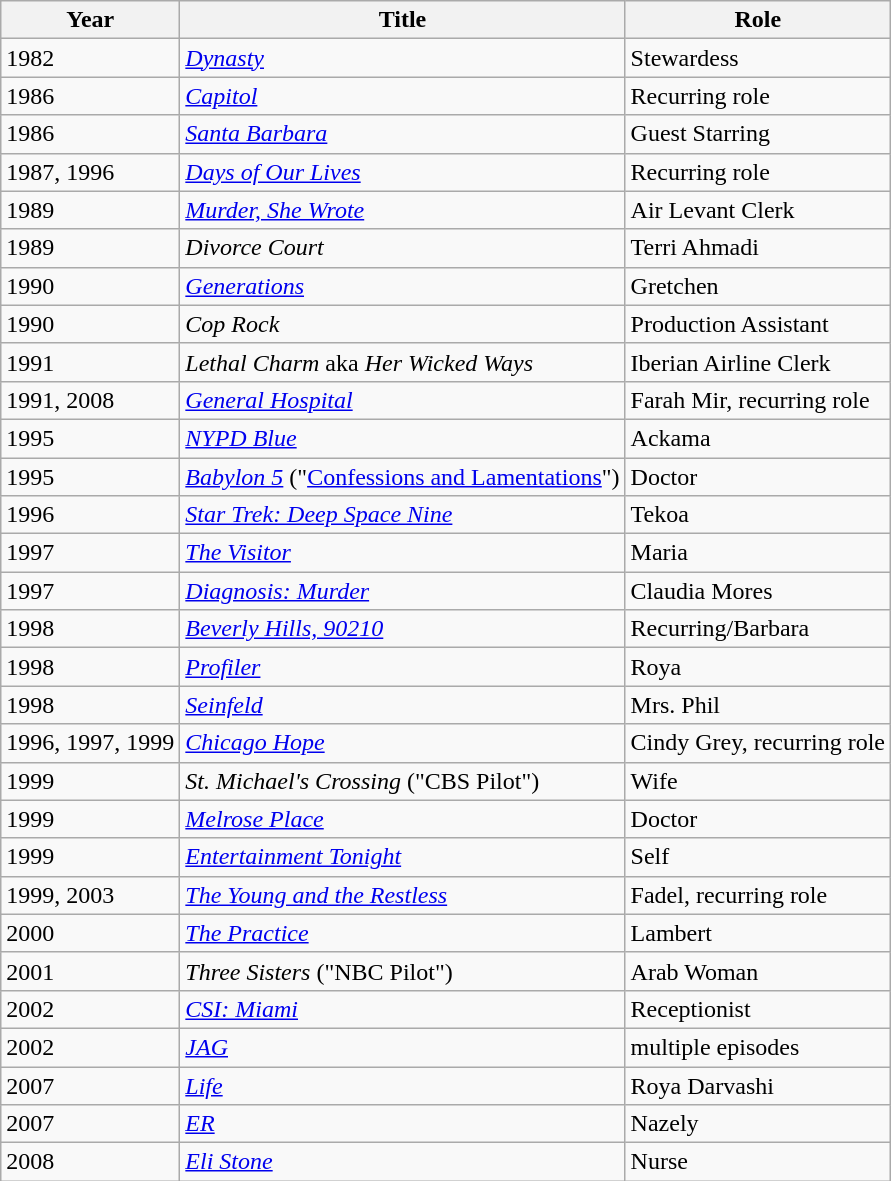<table class="wikitable sortable">
<tr>
<th>Year</th>
<th>Title</th>
<th>Role</th>
</tr>
<tr>
<td>1982</td>
<td><em><a href='#'>Dynasty</a></em></td>
<td>Stewardess</td>
</tr>
<tr>
<td>1986</td>
<td><em><a href='#'>Capitol</a></em></td>
<td>Recurring role</td>
</tr>
<tr>
<td>1986</td>
<td><em><a href='#'>Santa Barbara</a></em></td>
<td>Guest Starring</td>
</tr>
<tr>
<td>1987, 1996</td>
<td><em><a href='#'>Days of Our Lives</a></em></td>
<td>Recurring role</td>
</tr>
<tr>
<td>1989</td>
<td><em><a href='#'>Murder, She Wrote</a></em></td>
<td>Air Levant Clerk</td>
</tr>
<tr>
<td>1989</td>
<td><em>Divorce Court</em></td>
<td>Terri Ahmadi</td>
</tr>
<tr>
<td>1990</td>
<td><em><a href='#'>Generations</a></em></td>
<td>Gretchen</td>
</tr>
<tr>
<td>1990</td>
<td><em>Cop Rock</em></td>
<td>Production Assistant</td>
</tr>
<tr>
<td>1991</td>
<td><em>Lethal Charm</em> aka <em>Her Wicked Ways</em></td>
<td>Iberian Airline Clerk</td>
</tr>
<tr>
<td>1991, 2008</td>
<td><em><a href='#'>General Hospital</a></em></td>
<td>Farah Mir, recurring role</td>
</tr>
<tr>
<td>1995</td>
<td><em><a href='#'>NYPD Blue</a></em></td>
<td>Ackama</td>
</tr>
<tr>
<td>1995</td>
<td><em><a href='#'>Babylon 5</a></em> ("<a href='#'>Confessions and Lamentations</a>")</td>
<td>Doctor</td>
</tr>
<tr>
<td>1996</td>
<td><em><a href='#'>Star Trek: Deep Space Nine</a></em></td>
<td>Tekoa</td>
</tr>
<tr>
<td>1997</td>
<td><em><a href='#'>The Visitor</a></em></td>
<td>Maria</td>
</tr>
<tr>
<td>1997</td>
<td><em><a href='#'>Diagnosis: Murder</a></em></td>
<td>Claudia Mores</td>
</tr>
<tr>
<td>1998</td>
<td><em><a href='#'>Beverly Hills, 90210</a></em></td>
<td>Recurring/Barbara</td>
</tr>
<tr>
<td>1998</td>
<td><em><a href='#'>Profiler</a></em></td>
<td>Roya</td>
</tr>
<tr>
<td>1998</td>
<td><em><a href='#'>Seinfeld</a></em></td>
<td>Mrs. Phil</td>
</tr>
<tr>
<td>1996, 1997, 1999</td>
<td><em><a href='#'>Chicago Hope</a></em></td>
<td>Cindy Grey, recurring role</td>
</tr>
<tr>
<td>1999</td>
<td><em>St. Michael's Crossing</em> ("CBS Pilot")</td>
<td>Wife</td>
</tr>
<tr>
<td>1999</td>
<td><em><a href='#'>Melrose Place</a></em></td>
<td>Doctor</td>
</tr>
<tr>
<td>1999</td>
<td><em><a href='#'>Entertainment Tonight</a></em></td>
<td>Self</td>
</tr>
<tr>
<td>1999, 2003</td>
<td><em><a href='#'>The Young and the Restless</a></em></td>
<td>Fadel, recurring role</td>
</tr>
<tr>
<td>2000</td>
<td><em><a href='#'>The Practice</a></em></td>
<td>Lambert</td>
</tr>
<tr>
<td>2001</td>
<td><em>Three Sisters</em> ("NBC Pilot")</td>
<td>Arab Woman</td>
</tr>
<tr>
<td>2002</td>
<td><em><a href='#'>CSI: Miami</a></em></td>
<td>Receptionist</td>
</tr>
<tr>
<td>2002</td>
<td><em><a href='#'>JAG</a></em></td>
<td>multiple episodes</td>
</tr>
<tr>
<td>2007</td>
<td><em><a href='#'>Life</a></em></td>
<td>Roya Darvashi</td>
</tr>
<tr>
<td>2007</td>
<td><em><a href='#'>ER</a></em></td>
<td>Nazely</td>
</tr>
<tr>
<td>2008</td>
<td><em><a href='#'>Eli Stone</a></em></td>
<td>Nurse</td>
</tr>
</table>
